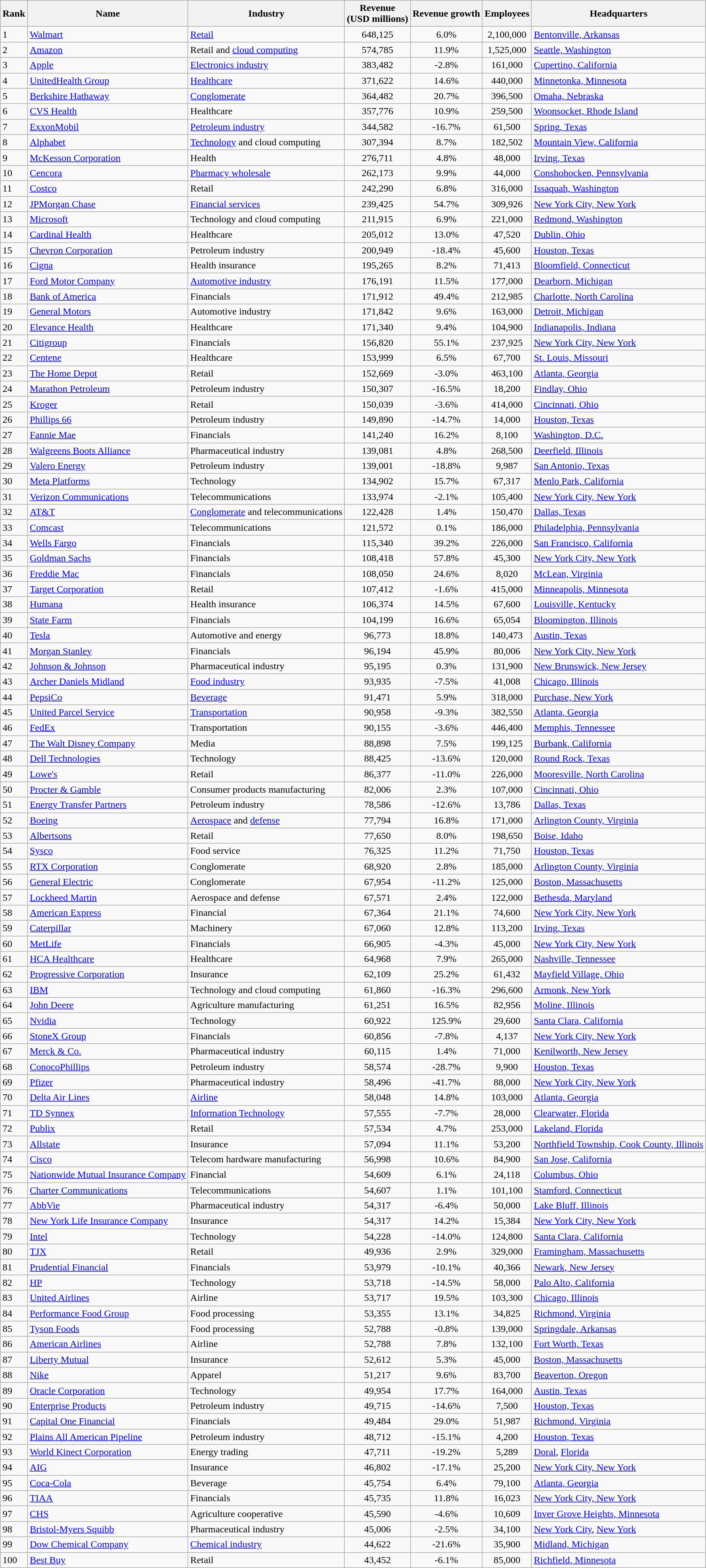<table class="wikitable sortable">
<tr>
<th>Rank</th>
<th>Name</th>
<th>Industry</th>
<th>Revenue <br>(USD millions)</th>
<th>Revenue growth</th>
<th>Employees</th>
<th>Headquarters</th>
</tr>
<tr>
<td>1</td>
<td><a href='#'>Walmart</a></td>
<td><a href='#'>Retail</a></td>
<td style="text-align:center;">648,125</td>
<td style="text-align:center;">  6.0%</td>
<td style="text-align:center;">2,100,000</td>
<td><a href='#'>Bentonville, Arkansas</a></td>
</tr>
<tr>
<td>2</td>
<td><a href='#'>Amazon</a></td>
<td>Retail and <a href='#'>cloud computing</a></td>
<td style="text-align:center;">574,785</td>
<td style="text-align:center;">  11.9%</td>
<td style="text-align:center;">1,525,000</td>
<td><a href='#'>Seattle, Washington</a></td>
</tr>
<tr>
<td>3</td>
<td><a href='#'>Apple</a></td>
<td><a href='#'>Electronics industry</a></td>
<td style="text-align:center;">383,482</td>
<td style="text-align:center;">  -2.8%</td>
<td style="text-align:center;">161,000</td>
<td><a href='#'>Cupertino, California</a></td>
</tr>
<tr>
<td>4</td>
<td><a href='#'>UnitedHealth Group</a></td>
<td><a href='#'>Healthcare</a></td>
<td style="text-align:center;">371,622</td>
<td style="text-align:center;">  14.6%</td>
<td style="text-align:center;">440,000</td>
<td><a href='#'>Minnetonka, Minnesota</a></td>
</tr>
<tr>
<td>5</td>
<td><a href='#'>Berkshire Hathaway</a></td>
<td><a href='#'>Conglomerate</a></td>
<td style="text-align:center;">364,482</td>
<td style="text-align:center;">  20.7%</td>
<td style="text-align:center;">396,500</td>
<td><a href='#'>Omaha, Nebraska</a></td>
</tr>
<tr>
<td>6</td>
<td><a href='#'>CVS Health</a></td>
<td>Healthcare</td>
<td style="text-align:center;">357,776</td>
<td style="text-align:center;">  10.9%</td>
<td style="text-align:center;">259,500</td>
<td><a href='#'>Woonsocket, Rhode Island</a></td>
</tr>
<tr>
<td>7</td>
<td><a href='#'>ExxonMobil</a></td>
<td><a href='#'>Petroleum industry</a></td>
<td style="text-align:center;">344,582</td>
<td style="text-align:center;">  -16.7%</td>
<td style="text-align:center;">61,500</td>
<td><a href='#'>Spring, Texas</a></td>
</tr>
<tr>
<td>8</td>
<td><a href='#'>Alphabet</a></td>
<td><a href='#'>Technology</a> and cloud computing</td>
<td style="text-align:center;">307,394</td>
<td style="text-align:center;">  8.7%</td>
<td style="text-align:center;">182,502</td>
<td><a href='#'>Mountain View, California</a></td>
</tr>
<tr>
<td>9</td>
<td><a href='#'>McKesson Corporation</a></td>
<td>Health</td>
<td style="text-align:center;">276,711</td>
<td style="text-align:center;">  4.8%</td>
<td style="text-align:center;">48,000</td>
<td><a href='#'>Irving, Texas</a></td>
</tr>
<tr>
<td>10</td>
<td><a href='#'>Cencora</a></td>
<td><a href='#'>Pharmacy wholesale</a></td>
<td style="text-align:center;">262,173</td>
<td style="text-align:center;">  9.9%</td>
<td style="text-align:center;">44,000</td>
<td><a href='#'>Conshohocken, Pennsylvania</a></td>
</tr>
<tr>
<td>11</td>
<td><a href='#'>Costco</a></td>
<td>Retail</td>
<td style="text-align:center;">242,290</td>
<td style="text-align:center;">  6.8%</td>
<td style="text-align:center;">316,000</td>
<td><a href='#'>Issaquah, Washington</a></td>
</tr>
<tr>
<td>12</td>
<td><a href='#'>JPMorgan Chase</a></td>
<td><a href='#'>Financial services</a></td>
<td style="text-align:center;">239,425</td>
<td style="text-align:center;">  54.7%</td>
<td style="text-align:center;">309,926</td>
<td><a href='#'>New York City, New York</a></td>
</tr>
<tr>
<td>13</td>
<td><a href='#'>Microsoft</a></td>
<td>Technology and cloud computing</td>
<td style="text-align:center;">211,915</td>
<td style="text-align:center;">  6.9%</td>
<td style="text-align:center;">221,000</td>
<td><a href='#'>Redmond, Washington</a></td>
</tr>
<tr>
<td>14</td>
<td><a href='#'>Cardinal Health</a></td>
<td>Healthcare</td>
<td style="text-align:center;">205,012</td>
<td style="text-align:center;">  13.0%</td>
<td style="text-align:center;">47,520</td>
<td><a href='#'>Dublin, Ohio</a></td>
</tr>
<tr>
<td>15</td>
<td><a href='#'>Chevron Corporation</a></td>
<td>Petroleum industry</td>
<td style="text-align:center;">200,949</td>
<td style="text-align:center;">  -18.4%</td>
<td style="text-align:center;">45,600</td>
<td><a href='#'>Houston, Texas</a></td>
</tr>
<tr>
<td>16</td>
<td><a href='#'>Cigna</a></td>
<td>Health insurance</td>
<td style="text-align:center;">195,265</td>
<td style="text-align:center;">  8.2%</td>
<td style="text-align:center;">71,413</td>
<td><a href='#'>Bloomfield, Connecticut</a></td>
</tr>
<tr>
<td>17</td>
<td><a href='#'>Ford Motor Company</a></td>
<td><a href='#'>Automotive industry</a></td>
<td style="text-align:center;">176,191</td>
<td style="text-align:center;">  11.5%</td>
<td style="text-align:center;">177,000</td>
<td><a href='#'>Dearborn, Michigan</a></td>
</tr>
<tr>
<td>18</td>
<td><a href='#'>Bank of America</a></td>
<td>Financials</td>
<td style="text-align:center;">171,912</td>
<td style="text-align:center;"> 49.4%</td>
<td style="text-align:center;">212,985</td>
<td><a href='#'>Charlotte, North Carolina</a></td>
</tr>
<tr>
<td>19</td>
<td><a href='#'>General Motors</a></td>
<td>Automotive industry</td>
<td style="text-align:center;">171,842</td>
<td style="text-align:center;">  9.6%</td>
<td style="text-align:center;">163,000</td>
<td><a href='#'>Detroit, Michigan</a></td>
</tr>
<tr>
<td>20</td>
<td><a href='#'>Elevance Health</a></td>
<td>Healthcare</td>
<td style="text-align:center;">171,340</td>
<td style="text-align:center;">  9.4%</td>
<td style="text-align:center;">104,900</td>
<td><a href='#'>Indianapolis, Indiana</a></td>
</tr>
<tr>
<td>21</td>
<td><a href='#'>Citigroup</a></td>
<td>Financials</td>
<td style="text-align:center;">156,820</td>
<td style="text-align:center;">  55.1%</td>
<td style="text-align:center;">237,925</td>
<td><a href='#'>New York City, New York</a></td>
</tr>
<tr>
<td>22</td>
<td><a href='#'>Centene</a></td>
<td>Healthcare</td>
<td style="text-align:center;">153,999</td>
<td style="text-align:center;">  6.5%</td>
<td style="text-align:center;">67,700</td>
<td><a href='#'>St. Louis, Missouri</a></td>
</tr>
<tr>
<td>23</td>
<td><a href='#'>The Home Depot</a></td>
<td>Retail</td>
<td style="text-align:center;">152,669</td>
<td style="text-align:center;">  -3.0%</td>
<td style="text-align:center;">463,100</td>
<td><a href='#'>Atlanta, Georgia</a></td>
</tr>
<tr>
<td>24</td>
<td><a href='#'>Marathon Petroleum</a></td>
<td>Petroleum industry</td>
<td style="text-align:center;">150,307</td>
<td style="text-align:center;">  -16.5%</td>
<td style="text-align:center;">18,200</td>
<td><a href='#'>Findlay, Ohio</a></td>
</tr>
<tr https: / ir.antheminc.com news-releases news-release-details anthem-inc-shareholders-approve-corporate-rebranding-new-name?field_nir_news_date_value%5Bmin%5D>
<td>25</td>
<td><a href='#'>Kroger</a></td>
<td>Retail</td>
<td style="text-align:center;">150,039</td>
<td style="text-align:center;">  -3.6%</td>
<td style="text-align:center;">414,000</td>
<td><a href='#'>Cincinnati, Ohio</a></td>
</tr>
<tr>
<td>26</td>
<td><a href='#'>Phillips 66</a></td>
<td>Petroleum industry</td>
<td style="text-align:center;">149,890</td>
<td style="text-align:center;">  -14.7%</td>
<td style="text-align:center;">14,000</td>
<td><a href='#'>Houston, Texas</a></td>
</tr>
<tr>
<td>27</td>
<td><a href='#'>Fannie Mae</a></td>
<td>Financials</td>
<td style="text-align:center;">141,240</td>
<td style="text-align:center;">  16.2%</td>
<td style="text-align:center;">8,100</td>
<td><a href='#'>Washington, D.C.</a></td>
</tr>
<tr>
<td>28</td>
<td><a href='#'>Walgreens Boots Alliance</a></td>
<td>Pharmaceutical industry</td>
<td style="text-align:center;">139,081</td>
<td style="text-align:center;">  4.8%</td>
<td style="text-align:center;">268,500</td>
<td><a href='#'>Deerfield, Illinois</a></td>
</tr>
<tr>
<td>29</td>
<td><a href='#'>Valero Energy</a></td>
<td>Petroleum industry</td>
<td style="text-align:center;">139,001</td>
<td style="text-align:center;">  -18.8%</td>
<td style="text-align:center;">9,987</td>
<td><a href='#'>San Antonio, Texas</a></td>
</tr>
<tr>
<td>30</td>
<td><a href='#'>Meta Platforms</a></td>
<td>Technology</td>
<td style="text-align:center;">134,902</td>
<td style="text-align:center;">  15.7%</td>
<td style="text-align:center;">67,317</td>
<td><a href='#'>Menlo Park, California</a></td>
</tr>
<tr>
<td>31</td>
<td><a href='#'>Verizon Communications</a></td>
<td>Telecommunications</td>
<td style="text-align:center;">133,974</td>
<td style="text-align:center;">  -2.1%</td>
<td style="text-align:center;">105,400</td>
<td><a href='#'>New York City, New York</a></td>
</tr>
<tr>
<td>32</td>
<td><a href='#'>AT&T</a></td>
<td><a href='#'>Conglomerate</a> and telecommunications</td>
<td style="text-align:center;">122,428</td>
<td style="text-align:center;">  1.4%</td>
<td style="text-align:center;">150,470</td>
<td><a href='#'>Dallas, Texas</a></td>
</tr>
<tr>
<td>33</td>
<td><a href='#'>Comcast</a></td>
<td>Telecommunications</td>
<td style="text-align:center;">121,572</td>
<td style="text-align:center;">  0.1%</td>
<td style="text-align:center;">186,000</td>
<td><a href='#'>Philadelphia, Pennsylvania</a></td>
</tr>
<tr>
<td>34</td>
<td><a href='#'>Wells Fargo</a></td>
<td>Financials</td>
<td style="text-align:center;">115,340</td>
<td style="text-align:center;">  39.2%</td>
<td style="text-align:center;">226,000</td>
<td><a href='#'>San Francisco, California</a></td>
</tr>
<tr>
<td>35</td>
<td><a href='#'>Goldman Sachs</a></td>
<td>Financials</td>
<td style="text-align:center;">108,418</td>
<td style="text-align:center;">  57.8%</td>
<td style="text-align:center;">45,300</td>
<td><a href='#'>New York City, New York</a></td>
</tr>
<tr>
<td>36</td>
<td><a href='#'>Freddie Mac</a></td>
<td>Financials</td>
<td style="text-align:center;">108,050</td>
<td style="text-align:center;">  24.6%</td>
<td style="text-align:center;">8,020</td>
<td><a href='#'>McLean, Virginia</a></td>
</tr>
<tr>
<td>37</td>
<td><a href='#'>Target Corporation</a></td>
<td>Retail</td>
<td style="text-align:center;">107,412</td>
<td style="text-align:center;">  -1.6%</td>
<td style="text-align:center;">415,000</td>
<td><a href='#'>Minneapolis, Minnesota</a></td>
</tr>
<tr>
<td>38</td>
<td><a href='#'>Humana</a></td>
<td>Health insurance</td>
<td style="text-align:center;">106,374</td>
<td style="text-align:center;">  14.5%</td>
<td style="text-align:center;">67,600</td>
<td><a href='#'>Louisville, Kentucky</a></td>
</tr>
<tr>
<td>39</td>
<td><a href='#'>State Farm</a></td>
<td>Financials</td>
<td style="text-align:center;">104,199</td>
<td style="text-align:center;">  16.6%</td>
<td style="text-align:center;">65,054</td>
<td><a href='#'>Bloomington, Illinois</a></td>
</tr>
<tr>
<td>40</td>
<td><a href='#'>Tesla</a></td>
<td>Automotive and energy</td>
<td style="text-align:center;">96,773</td>
<td style="text-align:center;">  18.8%</td>
<td style="text-align:center;">140,473</td>
<td><a href='#'>Austin, Texas</a></td>
</tr>
<tr>
<td>41</td>
<td><a href='#'>Morgan Stanley</a></td>
<td>Financials</td>
<td style="text-align:center;">96,194</td>
<td style="text-align:center;">  45.9%</td>
<td style="text-align:center;">80,006</td>
<td><a href='#'>New York City, New York</a></td>
</tr>
<tr>
<td>42</td>
<td><a href='#'>Johnson & Johnson</a></td>
<td>Pharmaceutical industry</td>
<td style="text-align:center;">95,195</td>
<td style="text-align:center;">  0.3%</td>
<td style="text-align:center;">131,900</td>
<td><a href='#'>New Brunswick, New Jersey</a></td>
</tr>
<tr>
<td>43</td>
<td><a href='#'>Archer Daniels Midland</a></td>
<td><a href='#'>Food industry</a></td>
<td style="text-align:center;">93,935</td>
<td style="text-align:center;">  -7.5%</td>
<td style="text-align:center;">41,008</td>
<td><a href='#'>Chicago, Illinois</a></td>
</tr>
<tr>
<td>44</td>
<td><a href='#'>PepsiCo</a></td>
<td><a href='#'>Beverage</a></td>
<td style="text-align:center;">91,471</td>
<td style="text-align:center;">  5.9%</td>
<td style="text-align:center;">318,000</td>
<td><a href='#'>Purchase, New York</a></td>
</tr>
<tr>
<td>45</td>
<td><a href='#'>United Parcel Service</a></td>
<td><a href='#'>Transportation</a></td>
<td style="text-align:center;">90,958</td>
<td style="text-align:center;">  -9.3%</td>
<td style="text-align:center;">382,550</td>
<td><a href='#'>Atlanta, Georgia</a></td>
</tr>
<tr>
<td>46</td>
<td><a href='#'>FedEx</a></td>
<td>Transportation</td>
<td style="text-align:center;">90,155</td>
<td style="text-align:center;">  -3.6%</td>
<td style="text-align:center;">446,400</td>
<td><a href='#'>Memphis, Tennessee</a></td>
</tr>
<tr>
<td>47</td>
<td><a href='#'>The Walt Disney Company</a></td>
<td>Media</td>
<td style="text-align:center;">88,898</td>
<td style="text-align:center;">  7.5%</td>
<td style="text-align:center;">199,125</td>
<td><a href='#'>Burbank, California</a></td>
</tr>
<tr>
<td>48</td>
<td><a href='#'>Dell Technologies</a></td>
<td>Technology</td>
<td style="text-align:center;">88,425</td>
<td style="text-align:center;">  -13.6%</td>
<td style="text-align:center;">120,000</td>
<td><a href='#'>Round Rock, Texas</a></td>
</tr>
<tr>
<td>49</td>
<td><a href='#'>Lowe's</a></td>
<td>Retail</td>
<td style="text-align:center;">86,377</td>
<td style="text-align:center;">  -11.0%</td>
<td style="text-align:center;">226,000</td>
<td><a href='#'>Mooresville, North Carolina</a></td>
</tr>
<tr>
<td>50</td>
<td><a href='#'>Procter & Gamble</a></td>
<td>Consumer products manufacturing</td>
<td style="text-align:center;">82,006</td>
<td style="text-align:center;"> 2.3%</td>
<td style="text-align:center;">107,000</td>
<td><a href='#'>Cincinnati, Ohio</a></td>
</tr>
<tr>
<td>51</td>
<td><a href='#'>Energy Transfer Partners</a></td>
<td>Petroleum industry</td>
<td style="text-align:center;">78,586</td>
<td style="text-align:center;">  -12.6%</td>
<td style="text-align:center;">13,786</td>
<td><a href='#'>Dallas, Texas</a></td>
</tr>
<tr>
<td>52</td>
<td><a href='#'>Boeing</a></td>
<td><a href='#'>Aerospace</a> and <a href='#'>defense</a></td>
<td style="text-align:center;">77,794</td>
<td style="text-align:center;"> 16.8%</td>
<td style="text-align:center;">171,000</td>
<td><a href='#'>Arlington County, Virginia</a></td>
</tr>
<tr>
<td>53</td>
<td><a href='#'>Albertsons</a></td>
<td>Retail</td>
<td style="text-align:center;">77,650</td>
<td style="text-align:center;">  8.0%</td>
<td style="text-align:center;">198,650</td>
<td><a href='#'>Boise, Idaho</a></td>
</tr>
<tr>
<td>54</td>
<td><a href='#'>Sysco</a></td>
<td>Food service</td>
<td style="text-align:center;">76,325</td>
<td style="text-align:center;">  11.2%</td>
<td style="text-align:center;">71,750</td>
<td><a href='#'>Houston, Texas</a></td>
</tr>
<tr>
<td>55</td>
<td><a href='#'>RTX Corporation</a></td>
<td>Conglomerate</td>
<td style="text-align:center;">68,920</td>
<td style="text-align:center;">  2.8%</td>
<td style="text-align:center;">185,000</td>
<td><a href='#'>Arlington County, Virginia</a></td>
</tr>
<tr>
<td>56</td>
<td><a href='#'>General Electric</a></td>
<td>Conglomerate</td>
<td style="text-align:center;">67,954</td>
<td style="text-align:center;">  -11.2%</td>
<td style="text-align:center;">125,000</td>
<td><a href='#'>Boston, Massachusetts</a></td>
</tr>
<tr>
<td>57</td>
<td><a href='#'>Lockheed Martin</a></td>
<td>Aerospace and defense</td>
<td style="text-align:center;">67,571</td>
<td style="text-align:center;">  2.4%</td>
<td style="text-align:center;">122,000</td>
<td><a href='#'>Bethesda, Maryland</a></td>
</tr>
<tr>
<td>58</td>
<td><a href='#'>American Express</a></td>
<td>Financial</td>
<td style="text-align:center;">67,364</td>
<td style="text-align:center;">  21.1%</td>
<td style="text-align:center;">74,600</td>
<td><a href='#'>New York City, New York</a></td>
</tr>
<tr>
<td>59</td>
<td><a href='#'>Caterpillar</a></td>
<td>Machinery</td>
<td style="text-align:center;">67,060</td>
<td style="text-align:center;">  12.8%</td>
<td style="text-align:center;">113,200</td>
<td><a href='#'>Irving, Texas</a></td>
</tr>
<tr>
<td>60</td>
<td><a href='#'>MetLife</a></td>
<td>Financials</td>
<td style="text-align:center;">66,905</td>
<td style="text-align:center;">  -4.3%</td>
<td style="text-align:center;">45,000</td>
<td><a href='#'>New York City, New York</a></td>
</tr>
<tr>
<td>61</td>
<td><a href='#'>HCA Healthcare</a></td>
<td>Healthcare</td>
<td style="text-align:center;">64,968</td>
<td style="text-align:center;">  7.9%</td>
<td style="text-align:center;">265,000</td>
<td><a href='#'>Nashville, Tennessee</a></td>
</tr>
<tr>
<td>62</td>
<td><a href='#'>Progressive Corporation</a></td>
<td>Insurance</td>
<td style="text-align:center;">62,109</td>
<td style="text-align:center;"> 25.2%</td>
<td style="text-align:center;">61,432</td>
<td><a href='#'>Mayfield Village, Ohio</a></td>
</tr>
<tr>
<td>63</td>
<td><a href='#'>IBM</a></td>
<td>Technology and cloud computing</td>
<td style="text-align:center;">61,860</td>
<td style="text-align:center;">  -16.3%</td>
<td style="text-align:center;">296,600</td>
<td><a href='#'>Armonk, New York</a></td>
</tr>
<tr>
<td>64</td>
<td><a href='#'>John Deere</a></td>
<td>Agriculture manufacturing</td>
<td style="text-align:center;">61,251</td>
<td style="text-align:center;">  16.5%</td>
<td style="text-align:center;">82,956</td>
<td><a href='#'>Moline, Illinois</a></td>
</tr>
<tr>
<td>65</td>
<td><a href='#'>Nvidia</a></td>
<td>Technology</td>
<td style="text-align:center;">60,922</td>
<td style="text-align:center;">  125.9%</td>
<td style="text-align:center;">29,600</td>
<td><a href='#'>Santa Clara, California</a></td>
</tr>
<tr>
<td>66</td>
<td><a href='#'>StoneX Group</a></td>
<td>Financials</td>
<td style="text-align:center;">60,856</td>
<td style="text-align:center;">  -7.8%</td>
<td style="text-align:center;">4,137</td>
<td><a href='#'>New York City, New York</a></td>
</tr>
<tr>
<td>67</td>
<td><a href='#'>Merck & Co.</a></td>
<td>Pharmaceutical industry</td>
<td style="text-align:center;">60,115</td>
<td style="text-align:center;">  1.4%</td>
<td style="text-align:center;">71,000</td>
<td><a href='#'>Kenilworth, New Jersey</a></td>
</tr>
<tr>
<td>68</td>
<td><a href='#'>ConocoPhillips</a></td>
<td>Petroleum industry</td>
<td style="text-align:center;">58,574</td>
<td style="text-align:center;">  -28.7%</td>
<td style="text-align:center;">9,900</td>
<td><a href='#'>Houston, Texas</a></td>
</tr>
<tr>
<td>69</td>
<td><a href='#'>Pfizer</a></td>
<td>Pharmaceutical industry</td>
<td style="text-align:center;">58,496</td>
<td style="text-align:center;">  -41.7%</td>
<td style="text-align:center;">88,000</td>
<td><a href='#'>New York City, New York</a></td>
</tr>
<tr>
<td>70</td>
<td><a href='#'>Delta Air Lines</a></td>
<td><a href='#'>Airline</a></td>
<td style="text-align:center;">58,048</td>
<td style="text-align:center;">  14.8%</td>
<td style="text-align:center;">103,000</td>
<td><a href='#'>Atlanta, Georgia</a></td>
</tr>
<tr>
<td>71</td>
<td><a href='#'>TD Synnex</a></td>
<td><a href='#'>Information Technology</a></td>
<td style="text-align:center;">57,555</td>
<td style="text-align:center;">  -7.7%</td>
<td style="text-align:center;">28,000</td>
<td><a href='#'>Clearwater, Florida</a></td>
</tr>
<tr>
<td>72</td>
<td><a href='#'>Publix</a></td>
<td>Retail</td>
<td style="text-align:center;">57,534</td>
<td style="text-align:center;">  4.7%</td>
<td style="text-align:center;">253,000</td>
<td><a href='#'>Lakeland, Florida</a></td>
</tr>
<tr>
<td>73</td>
<td><a href='#'>Allstate</a></td>
<td>Insurance</td>
<td style="text-align:center;">57,094</td>
<td style="text-align:center;">  11.1%</td>
<td style="text-align:center;">53,200</td>
<td><a href='#'>Northfield Township, Cook County, Illinois</a></td>
</tr>
<tr>
<td>74</td>
<td><a href='#'>Cisco</a></td>
<td>Telecom hardware manufacturing</td>
<td style="text-align:center;">56,998</td>
<td style="text-align:center;">  10.6%</td>
<td style="text-align:center;">84,900</td>
<td><a href='#'>San Jose, California</a></td>
</tr>
<tr>
<td>75</td>
<td><a href='#'>Nationwide Mutual Insurance Company</a></td>
<td>Financial</td>
<td style="text-align:center;">54,609</td>
<td style="text-align:center;">  6.1%</td>
<td style="text-align:center;">24,118</td>
<td><a href='#'>Columbus, Ohio</a></td>
</tr>
<tr>
<td>76</td>
<td><a href='#'>Charter Communications</a></td>
<td>Telecommunications</td>
<td style="text-align:center;">54,607</td>
<td style="text-align:center;">  1.1%</td>
<td style="text-align:center;">101,100</td>
<td><a href='#'>Stamford, Connecticut</a></td>
</tr>
<tr>
<td>77</td>
<td><a href='#'>AbbVie</a></td>
<td>Pharmaceutical industry</td>
<td style="text-align:center;">54,317</td>
<td style="text-align:center;">  -6.4%</td>
<td style="text-align:center;">50,000</td>
<td><a href='#'>Lake Bluff, Illinois</a></td>
</tr>
<tr>
<td>78</td>
<td><a href='#'>New York Life Insurance Company</a></td>
<td>Insurance</td>
<td style="text-align:center;">54,317</td>
<td style="text-align:center;">  14.2%</td>
<td style="text-align:center;">15,384</td>
<td><a href='#'>New York City, New York</a></td>
</tr>
<tr>
<td>79</td>
<td><a href='#'>Intel</a></td>
<td>Technology</td>
<td style="text-align:center;">54,228</td>
<td style="text-align:center;">  -14.0%</td>
<td style="text-align:center;">124,800</td>
<td><a href='#'>Santa Clara, California</a></td>
</tr>
<tr>
<td>80</td>
<td><a href='#'>TJX</a></td>
<td>Retail</td>
<td style="text-align:center;">49,936</td>
<td style="text-align:center;">  2.9%</td>
<td style="text-align:center;">329,000</td>
<td><a href='#'>Framingham, Massachusetts</a></td>
</tr>
<tr>
<td>81</td>
<td><a href='#'>Prudential Financial</a></td>
<td>Financials</td>
<td style="text-align:center;">53,979</td>
<td style="text-align:center;">  -10.1%</td>
<td style="text-align:center;">40,366</td>
<td><a href='#'>Newark, New Jersey</a></td>
</tr>
<tr>
<td>82</td>
<td><a href='#'>HP</a></td>
<td>Technology</td>
<td style="text-align:center;">53,718</td>
<td style="text-align:center;">  -14.5%</td>
<td style="text-align:center;">58,000</td>
<td><a href='#'>Palo Alto, California</a></td>
</tr>
<tr>
<td>83</td>
<td><a href='#'>United Airlines</a></td>
<td>Airline</td>
<td style="text-align:center;">53,717</td>
<td style="text-align:center;">  19.5%</td>
<td style="text-align:center;">103,300</td>
<td><a href='#'>Chicago, Illinois</a></td>
</tr>
<tr>
<td>84</td>
<td><a href='#'>Performance Food Group</a></td>
<td>Food processing</td>
<td style="text-align:center;">53,355</td>
<td style="text-align:center;">  13.1%</td>
<td style="text-align:center;">34,825</td>
<td><a href='#'>Richmond, Virginia</a></td>
</tr>
<tr>
<td>85</td>
<td><a href='#'>Tyson Foods</a></td>
<td>Food processing</td>
<td style="text-align:center;">52,788</td>
<td style="text-align:center;">  -0.8%</td>
<td style="text-align:center;">139,000</td>
<td><a href='#'>Springdale, Arkansas</a></td>
</tr>
<tr>
<td>86</td>
<td><a href='#'>American Airlines</a></td>
<td>Airline</td>
<td style="text-align:center;">52,788</td>
<td style="text-align:center;">  7.8%</td>
<td style="text-align:center;">132,100</td>
<td><a href='#'>Fort Worth, Texas</a></td>
</tr>
<tr>
<td>87</td>
<td><a href='#'>Liberty Mutual</a></td>
<td>Insurance</td>
<td style="text-align:center;">52,612</td>
<td style="text-align:center;">  5.3%</td>
<td style="text-align:center;">45,000</td>
<td><a href='#'>Boston, Massachusetts</a></td>
</tr>
<tr>
<td>88</td>
<td><a href='#'>Nike</a></td>
<td>Apparel</td>
<td style="text-align:center;">51,217</td>
<td style="text-align:center;">  9.6%</td>
<td style="text-align:center;">83,700</td>
<td><a href='#'>Beaverton, Oregon</a></td>
</tr>
<tr>
<td>89</td>
<td><a href='#'>Oracle Corporation</a></td>
<td>Technology</td>
<td style="text-align:center;">49,954</td>
<td style="text-align:center;">  17.7%</td>
<td style="text-align:center;">164,000</td>
<td><a href='#'>Austin, Texas</a></td>
</tr>
<tr>
<td>90</td>
<td><a href='#'>Enterprise Products</a></td>
<td>Petroleum industry</td>
<td style="text-align:center;">49,715</td>
<td style="text-align:center;">  -14.6%</td>
<td style="text-align:center;">7,500</td>
<td><a href='#'>Houston, Texas</a></td>
</tr>
<tr>
<td>91</td>
<td><a href='#'>Capital One Financial</a></td>
<td>Financials</td>
<td style="text-align:center;">49,484</td>
<td style="text-align:center;">  29.0%</td>
<td style="text-align:center;">51,987</td>
<td><a href='#'>Richmond, Virginia</a></td>
</tr>
<tr>
<td>92</td>
<td><a href='#'>Plains All American Pipeline</a></td>
<td>Petroleum industry</td>
<td style="text-align:center;">48,712</td>
<td style="text-align:center;">  -15.1%</td>
<td style="text-align:center;">4,200</td>
<td><a href='#'>Houston, Texas</a></td>
</tr>
<tr>
<td>93</td>
<td><a href='#'>World Kinect Corporation</a></td>
<td>Energy trading</td>
<td style="text-align:center;">47,711</td>
<td style="text-align:center;">  -19.2%</td>
<td style="text-align:center;">5,289</td>
<td><a href='#'>Doral</a>, <a href='#'>Florida</a></td>
</tr>
<tr>
<td>94</td>
<td><a href='#'>AIG</a></td>
<td>Insurance</td>
<td style="text-align:center;">46,802</td>
<td style="text-align:center;">  -17.1%</td>
<td style="text-align:center;">25,200</td>
<td><a href='#'>New York City, New York</a></td>
</tr>
<tr>
<td>95</td>
<td><a href='#'>Coca-Cola</a></td>
<td>Beverage</td>
<td style="text-align:center;">45,754</td>
<td style="text-align:center;">  6.4%</td>
<td style="text-align:center;">79,100</td>
<td><a href='#'>Atlanta, Georgia</a></td>
</tr>
<tr>
<td>96</td>
<td><a href='#'>TIAA</a></td>
<td>Financials</td>
<td style="text-align:center;">45,735</td>
<td style="text-align:center;">  11.8%</td>
<td style="text-align:center;">16,023</td>
<td><a href='#'>New York City, New York</a></td>
</tr>
<tr>
<td>97</td>
<td><a href='#'>CHS</a></td>
<td>Agriculture cooperative</td>
<td style="text-align:center;">45,590</td>
<td style="text-align:center;">  -4.6%</td>
<td style="text-align:center;">10,609</td>
<td><a href='#'>Inver Grove Heights, Minnesota</a></td>
</tr>
<tr>
<td>98</td>
<td><a href='#'>Bristol-Myers Squibb</a></td>
<td>Pharmaceutical industry</td>
<td style="text-align:center;">45,006</td>
<td style="text-align:center;">  -2.5%</td>
<td style="text-align:center;">34,100</td>
<td><a href='#'>New York City</a>, <a href='#'>New York</a></td>
</tr>
<tr>
<td>99</td>
<td><a href='#'>Dow Chemical Company</a></td>
<td><a href='#'>Chemical industry</a></td>
<td style="text-align:center;">44,622</td>
<td style="text-align:center;">  -21.6%</td>
<td style="text-align:center;">35,900</td>
<td><a href='#'>Midland, Michigan</a></td>
</tr>
<tr>
<td>100</td>
<td><a href='#'>Best Buy</a></td>
<td>Retail</td>
<td style="text-align:center;">43,452</td>
<td style="text-align:center;">  -6.1%</td>
<td style="text-align:center;">85,000</td>
<td><a href='#'>Richfield, Minnesota</a></td>
</tr>
</table>
